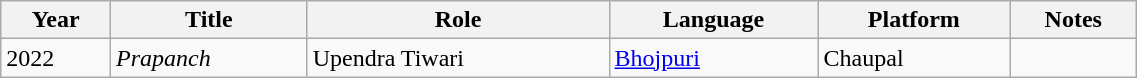<table class="wikitable plainrowheaders sortable" width=60%>
<tr>
<th scope="col">Year</th>
<th scope="col">Title</th>
<th scope="col">Role</th>
<th scope="col">Language</th>
<th scope="col">Platform</th>
<th scope="col" class="unsortable">Notes</th>
</tr>
<tr>
<td>2022</td>
<td><em>Prapanch</em></td>
<td>Upendra Tiwari</td>
<td><a href='#'>Bhojpuri</a></td>
<td>Chaupal</td>
<td></td>
</tr>
</table>
